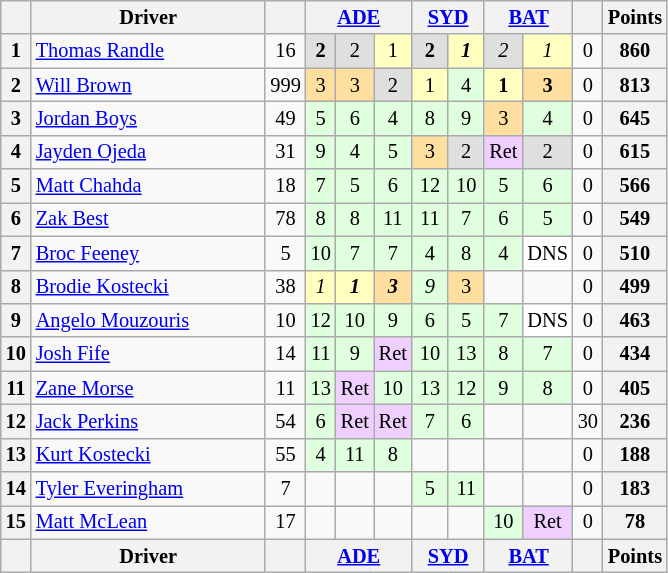<table class="wikitable" style="font-size: 85%; text-align: center">
<tr>
<th valign="middle"></th>
<th valign="middle" width="150">Driver</th>
<th valign="middle"></th>
<th colspan="3" width="63px"><a href='#'>ADE</a><br></th>
<th colspan="2" width="42px"><a href='#'>SYD</a><br></th>
<th colspan="2" width="42px"><a href='#'>BAT</a><br></th>
<th valign="middle"></th>
<th valign="middle">Points</th>
</tr>
<tr>
<th>1</th>
<td align=left> <a href='#'>Thomas Randle</a></td>
<td>16</td>
<td style="background: #dfdfdf"><strong>2</strong></td>
<td style="background: #dfdfdf">2</td>
<td style="background: #ffffbf">1</td>
<td style="background: #dfdfdf"><strong>2</strong></td>
<td style="background: #ffffbf"><strong><em>1</em></strong></td>
<td style="background: #dfdfdf"><em>2</em></td>
<td style="background: #ffffbf"><em>1</em></td>
<td>0</td>
<th>860</th>
</tr>
<tr>
<th>2</th>
<td align=left> <a href='#'>Will Brown</a></td>
<td>999</td>
<td style="background: #ffdf9f">3</td>
<td style="background: #ffdf9f">3</td>
<td style="background: #dfdfdf">2</td>
<td style="background: #ffffbf">1</td>
<td style="background: #dfffdf">4</td>
<td style="background: #ffffbf"><strong>1</strong></td>
<td style="background: #ffdf9f"><strong>3</strong></td>
<td>0</td>
<th>813</th>
</tr>
<tr>
<th>3</th>
<td align=left> <a href='#'>Jordan Boys</a></td>
<td>49</td>
<td style="background: #dfffdf">5</td>
<td style="background: #dfffdf">6</td>
<td style="background: #dfffdf">4</td>
<td style="background: #dfffdf">8</td>
<td style="background: #dfffdf">9</td>
<td style="background: #ffdf9f">3</td>
<td style="background: #dfffdf">4</td>
<td>0</td>
<th>645</th>
</tr>
<tr>
<th>4</th>
<td align=left> <a href='#'>Jayden Ojeda</a></td>
<td>31</td>
<td style="background: #dfffdf">9</td>
<td style="background: #dfffdf">4</td>
<td style="background: #dfffdf">5</td>
<td style="background: #ffdf9f">3</td>
<td style="background: #dfdfdf">2</td>
<td style="background: #efcfff">Ret</td>
<td style="background: #dfdfdf">2</td>
<td>0</td>
<th>615</th>
</tr>
<tr>
<th>5</th>
<td align=left> <a href='#'>Matt Chahda</a></td>
<td>18</td>
<td style="background: #dfffdf">7</td>
<td style="background: #dfffdf">5</td>
<td style="background: #dfffdf">6</td>
<td style="background: #dfffdf">12</td>
<td style="background: #dfffdf">10</td>
<td style="background: #dfffdf">5</td>
<td style="background: #dfffdf">6</td>
<td>0</td>
<th>566</th>
</tr>
<tr>
<th>6</th>
<td align=left> <a href='#'>Zak Best</a></td>
<td>78</td>
<td style="background: #dfffdf">8</td>
<td style="background: #dfffdf">8</td>
<td style="background: #dfffdf">11</td>
<td style="background: #dfffdf">11</td>
<td style="background: #dfffdf">7</td>
<td style="background: #dfffdf">6</td>
<td style="background: #dfffdf">5</td>
<td>0</td>
<th>549</th>
</tr>
<tr>
<th>7</th>
<td align=left> <a href='#'>Broc Feeney</a></td>
<td>5</td>
<td style="background: #dfffdf">10</td>
<td style="background: #dfffdf">7</td>
<td style="background: #dfffdf">7</td>
<td style="background: #dfffdf">4</td>
<td style="background: #dfffdf">8</td>
<td style="background: #dfffdf">4</td>
<td style="background: #ffffff">DNS</td>
<td>0</td>
<th>510</th>
</tr>
<tr>
<th>8</th>
<td align=left> <a href='#'>Brodie Kostecki</a></td>
<td>38</td>
<td style="background: #ffffbf"><em>1</em></td>
<td style="background: #ffffbf"><strong><em>1</em></strong></td>
<td style="background: #ffdf9f"><strong><em>3</em></strong></td>
<td style="background: #dfffdf"><em>9</em></td>
<td style="background: #ffdf9f">3</td>
<td></td>
<td></td>
<td>0</td>
<th>499</th>
</tr>
<tr>
<th>9</th>
<td align=left> <a href='#'>Angelo Mouzouris</a></td>
<td>10</td>
<td style="background: #dfffdf">12</td>
<td style="background: #dfffdf">10</td>
<td style="background: #dfffdf">9</td>
<td style="background: #dfffdf">6</td>
<td style="background: #dfffdf">5</td>
<td style="background: #dfffdf">7</td>
<td style="background: #ffffff">DNS</td>
<td>0</td>
<th>463</th>
</tr>
<tr>
<th>10</th>
<td align=left> <a href='#'>Josh Fife</a></td>
<td>14</td>
<td style="background: #dfffdf">11</td>
<td style="background: #dfffdf">9</td>
<td style="background: #efcfff">Ret</td>
<td style="background: #dfffdf">10</td>
<td style="background: #dfffdf">13</td>
<td style="background: #dfffdf">8</td>
<td style="background: #dfffdf">7</td>
<td>0</td>
<th>434</th>
</tr>
<tr>
<th>11</th>
<td align=left> <a href='#'>Zane Morse</a></td>
<td>11</td>
<td style="background: #dfffdf">13</td>
<td style="background: #efcfff">Ret</td>
<td style="background: #dfffdf">10</td>
<td style="background: #dfffdf">13</td>
<td style="background: #dfffdf">12</td>
<td style="background: #dfffdf">9</td>
<td style="background: #dfffdf">8</td>
<td>0</td>
<th>405</th>
</tr>
<tr>
<th>12</th>
<td align=left> <a href='#'>Jack Perkins</a></td>
<td>54</td>
<td style="background: #dfffdf">6</td>
<td style="background: #efcfff">Ret</td>
<td style="background: #efcfff">Ret</td>
<td style="background: #dfffdf">7</td>
<td style="background: #dfffdf">6</td>
<td></td>
<td></td>
<td>30</td>
<th>236</th>
</tr>
<tr>
<th>13</th>
<td align=left> <a href='#'>Kurt Kostecki</a></td>
<td>55</td>
<td style="background: #dfffdf">4</td>
<td style="background: #dfffdf">11</td>
<td style="background: #dfffdf">8</td>
<td></td>
<td></td>
<td></td>
<td></td>
<td>0</td>
<th>188</th>
</tr>
<tr>
<th>14</th>
<td align=left> <a href='#'>Tyler Everingham</a></td>
<td>7</td>
<td></td>
<td></td>
<td></td>
<td style="background: #dfffdf">5</td>
<td style="background: #dfffdf">11</td>
<td></td>
<td></td>
<td>0</td>
<th>183</th>
</tr>
<tr>
<th>15</th>
<td align=left> <a href='#'>Matt McLean</a></td>
<td>17</td>
<td></td>
<td></td>
<td></td>
<td></td>
<td></td>
<td style="background: #dfffdf">10</td>
<td style="background: #efcfff">Ret</td>
<td>0</td>
<th>78</th>
</tr>
<tr>
<th valign="middle"></th>
<th valign="middle" width="150">Driver</th>
<th valign="middle"></th>
<th colspan="3" width="63px"><a href='#'>ADE</a><br></th>
<th colspan="2" width="42px"><a href='#'>SYD</a><br></th>
<th colspan="2" width="42px"><a href='#'>BAT</a><br></th>
<th valign="middle"></th>
<th valign="middle">Points</th>
</tr>
</table>
